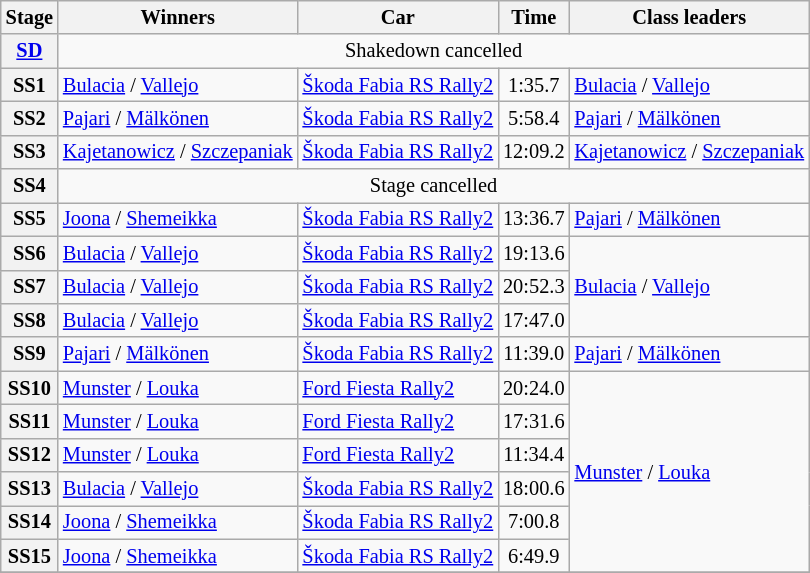<table class="wikitable" style="font-size:85%">
<tr>
<th>Stage</th>
<th>Winners</th>
<th>Car</th>
<th>Time</th>
<th>Class leaders</th>
</tr>
<tr>
<th><a href='#'>SD</a></th>
<td colspan="4" align="center">Shakedown cancelled</td>
</tr>
<tr>
<th>SS1</th>
<td><a href='#'>Bulacia</a> / <a href='#'>Vallejo</a></td>
<td><a href='#'>Škoda Fabia RS Rally2</a></td>
<td align="center">1:35.7</td>
<td><a href='#'>Bulacia</a> / <a href='#'>Vallejo</a></td>
</tr>
<tr>
<th>SS2</th>
<td><a href='#'>Pajari</a> / <a href='#'>Mälkönen</a></td>
<td><a href='#'>Škoda Fabia RS Rally2</a></td>
<td align="center">5:58.4</td>
<td><a href='#'>Pajari</a> / <a href='#'>Mälkönen</a></td>
</tr>
<tr>
<th>SS3</th>
<td><a href='#'>Kajetanowicz</a> / <a href='#'>Szczepaniak</a></td>
<td><a href='#'>Škoda Fabia RS Rally2</a></td>
<td align="center">12:09.2</td>
<td><a href='#'>Kajetanowicz</a> / <a href='#'>Szczepaniak</a></td>
</tr>
<tr>
<th>SS4</th>
<td colspan="4" align="center">Stage cancelled</td>
</tr>
<tr>
<th>SS5</th>
<td><a href='#'>Joona</a> / <a href='#'>Shemeikka</a></td>
<td><a href='#'>Škoda Fabia RS Rally2</a></td>
<td align="center">13:36.7</td>
<td><a href='#'>Pajari</a> / <a href='#'>Mälkönen</a></td>
</tr>
<tr>
<th>SS6</th>
<td><a href='#'>Bulacia</a> / <a href='#'>Vallejo</a></td>
<td><a href='#'>Škoda Fabia RS Rally2</a></td>
<td align="center">19:13.6</td>
<td rowspan="3"><a href='#'>Bulacia</a> / <a href='#'>Vallejo</a></td>
</tr>
<tr>
<th>SS7</th>
<td><a href='#'>Bulacia</a> / <a href='#'>Vallejo</a></td>
<td><a href='#'>Škoda Fabia RS Rally2</a></td>
<td align="center">20:52.3</td>
</tr>
<tr>
<th>SS8</th>
<td><a href='#'>Bulacia</a> / <a href='#'>Vallejo</a></td>
<td><a href='#'>Škoda Fabia RS Rally2</a></td>
<td align="center">17:47.0</td>
</tr>
<tr>
<th>SS9</th>
<td><a href='#'>Pajari</a> / <a href='#'>Mälkönen</a></td>
<td><a href='#'>Škoda Fabia RS Rally2</a></td>
<td align="center">11:39.0</td>
<td><a href='#'>Pajari</a> / <a href='#'>Mälkönen</a></td>
</tr>
<tr>
<th>SS10</th>
<td><a href='#'>Munster</a> / <a href='#'>Louka</a></td>
<td><a href='#'>Ford Fiesta Rally2</a></td>
<td align="center">20:24.0</td>
<td rowspan="6"><a href='#'>Munster</a> / <a href='#'>Louka</a></td>
</tr>
<tr>
<th>SS11</th>
<td><a href='#'>Munster</a> / <a href='#'>Louka</a></td>
<td><a href='#'>Ford Fiesta Rally2</a></td>
<td align="center">17:31.6</td>
</tr>
<tr>
<th>SS12</th>
<td><a href='#'>Munster</a> / <a href='#'>Louka</a></td>
<td><a href='#'>Ford Fiesta Rally2</a></td>
<td align="center">11:34.4</td>
</tr>
<tr>
<th>SS13</th>
<td><a href='#'>Bulacia</a> / <a href='#'>Vallejo</a></td>
<td><a href='#'>Škoda Fabia RS Rally2</a></td>
<td align="center">18:00.6</td>
</tr>
<tr>
<th>SS14</th>
<td><a href='#'>Joona</a> / <a href='#'>Shemeikka</a></td>
<td><a href='#'>Škoda Fabia RS Rally2</a></td>
<td align="center">7:00.8</td>
</tr>
<tr>
<th>SS15</th>
<td><a href='#'>Joona</a> / <a href='#'>Shemeikka</a></td>
<td><a href='#'>Škoda Fabia RS Rally2</a></td>
<td align="center">6:49.9</td>
</tr>
<tr>
</tr>
</table>
